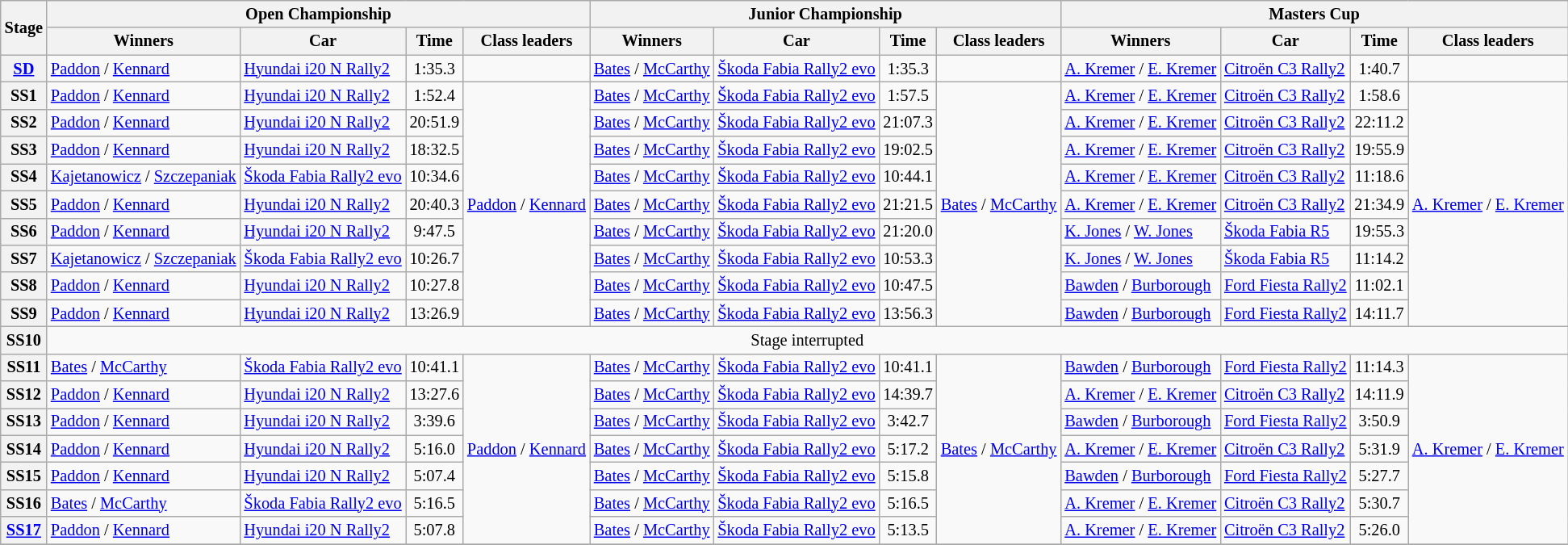<table class="wikitable" style="font-size:85%">
<tr>
<th rowspan="2">Stage</th>
<th colspan="4">Open Championship</th>
<th colspan="4">Junior Championship</th>
<th colspan="4">Masters Cup</th>
</tr>
<tr>
<th>Winners</th>
<th>Car</th>
<th>Time</th>
<th>Class leaders</th>
<th>Winners</th>
<th>Car</th>
<th>Time</th>
<th>Class leaders</th>
<th>Winners</th>
<th>Car</th>
<th>Time</th>
<th>Class leaders</th>
</tr>
<tr>
<th><a href='#'>SD</a></th>
<td><a href='#'>Paddon</a> / <a href='#'>Kennard</a></td>
<td><a href='#'>Hyundai i20 N Rally2</a></td>
<td align="center">1:35.3</td>
<td></td>
<td nowrap><a href='#'>Bates</a> / <a href='#'>McCarthy</a></td>
<td nowrap><a href='#'>Škoda Fabia Rally2 evo</a></td>
<td align="center">1:35.3</td>
<td></td>
<td nowrap><a href='#'>A. Kremer</a> / <a href='#'>E. Kremer</a></td>
<td nowrap><a href='#'>Citroën C3 Rally2</a></td>
<td align="center">1:40.7</td>
<td></td>
</tr>
<tr>
<th>SS1</th>
<td><a href='#'>Paddon</a> / <a href='#'>Kennard</a></td>
<td><a href='#'>Hyundai i20 N Rally2</a></td>
<td align="center">1:52.4</td>
<td rowspan="9" nowrap><a href='#'>Paddon</a> / <a href='#'>Kennard</a></td>
<td><a href='#'>Bates</a> / <a href='#'>McCarthy</a></td>
<td><a href='#'>Škoda Fabia Rally2 evo</a></td>
<td align="center">1:57.5</td>
<td rowspan="9" nowrap><a href='#'>Bates</a> / <a href='#'>McCarthy</a></td>
<td><a href='#'>A. Kremer</a> / <a href='#'>E. Kremer</a></td>
<td><a href='#'>Citroën C3 Rally2</a></td>
<td align="center">1:58.6</td>
<td rowspan="9" nowrap><a href='#'>A. Kremer</a> / <a href='#'>E. Kremer</a></td>
</tr>
<tr>
<th>SS2</th>
<td><a href='#'>Paddon</a> / <a href='#'>Kennard</a></td>
<td><a href='#'>Hyundai i20 N Rally2</a></td>
<td align="center">20:51.9</td>
<td><a href='#'>Bates</a> / <a href='#'>McCarthy</a></td>
<td><a href='#'>Škoda Fabia Rally2 evo</a></td>
<td align="center">21:07.3</td>
<td><a href='#'>A. Kremer</a> / <a href='#'>E. Kremer</a></td>
<td><a href='#'>Citroën C3 Rally2</a></td>
<td align="center">22:11.2</td>
</tr>
<tr>
<th>SS3</th>
<td><a href='#'>Paddon</a> / <a href='#'>Kennard</a></td>
<td><a href='#'>Hyundai i20 N Rally2</a></td>
<td align="center">18:32.5</td>
<td><a href='#'>Bates</a> / <a href='#'>McCarthy</a></td>
<td><a href='#'>Škoda Fabia Rally2 evo</a></td>
<td align="center">19:02.5</td>
<td><a href='#'>A. Kremer</a> / <a href='#'>E. Kremer</a></td>
<td><a href='#'>Citroën C3 Rally2</a></td>
<td align="center">19:55.9</td>
</tr>
<tr>
<th>SS4</th>
<td><a href='#'>Kajetanowicz</a> / <a href='#'>Szczepaniak</a></td>
<td><a href='#'>Škoda Fabia Rally2 evo</a></td>
<td align="center">10:34.6</td>
<td><a href='#'>Bates</a> / <a href='#'>McCarthy</a></td>
<td><a href='#'>Škoda Fabia Rally2 evo</a></td>
<td align="center">10:44.1</td>
<td><a href='#'>A. Kremer</a> / <a href='#'>E. Kremer</a></td>
<td><a href='#'>Citroën C3 Rally2</a></td>
<td align="center">11:18.6</td>
</tr>
<tr>
<th>SS5</th>
<td><a href='#'>Paddon</a> / <a href='#'>Kennard</a></td>
<td><a href='#'>Hyundai i20 N Rally2</a></td>
<td align="center">20:40.3</td>
<td><a href='#'>Bates</a> / <a href='#'>McCarthy</a></td>
<td><a href='#'>Škoda Fabia Rally2 evo</a></td>
<td align="center">21:21.5</td>
<td><a href='#'>A. Kremer</a> / <a href='#'>E. Kremer</a></td>
<td><a href='#'>Citroën C3 Rally2</a></td>
<td align="center">21:34.9</td>
</tr>
<tr>
<th>SS6</th>
<td><a href='#'>Paddon</a> / <a href='#'>Kennard</a></td>
<td><a href='#'>Hyundai i20 N Rally2</a></td>
<td align="center">9:47.5</td>
<td><a href='#'>Bates</a> / <a href='#'>McCarthy</a></td>
<td><a href='#'>Škoda Fabia Rally2 evo</a></td>
<td align="center">21:20.0</td>
<td><a href='#'>K. Jones</a> / <a href='#'>W. Jones</a></td>
<td><a href='#'>Škoda Fabia R5</a></td>
<td align="center">19:55.3</td>
</tr>
<tr>
<th>SS7</th>
<td nowrap><a href='#'>Kajetanowicz</a> / <a href='#'>Szczepaniak</a></td>
<td nowrap><a href='#'>Škoda Fabia Rally2 evo</a></td>
<td align="center">10:26.7</td>
<td><a href='#'>Bates</a> / <a href='#'>McCarthy</a></td>
<td><a href='#'>Škoda Fabia Rally2 evo</a></td>
<td align="center">10:53.3</td>
<td><a href='#'>K. Jones</a> / <a href='#'>W. Jones</a></td>
<td><a href='#'>Škoda Fabia R5</a></td>
<td align="center">11:14.2</td>
</tr>
<tr>
<th>SS8</th>
<td><a href='#'>Paddon</a> / <a href='#'>Kennard</a></td>
<td><a href='#'>Hyundai i20 N Rally2</a></td>
<td align="center">10:27.8</td>
<td><a href='#'>Bates</a> / <a href='#'>McCarthy</a></td>
<td><a href='#'>Škoda Fabia Rally2 evo</a></td>
<td align="center">10:47.5</td>
<td><a href='#'>Bawden</a> / <a href='#'>Burborough</a></td>
<td nowrap><a href='#'>Ford Fiesta Rally2</a></td>
<td align="center">11:02.1</td>
</tr>
<tr>
<th>SS9</th>
<td><a href='#'>Paddon</a> / <a href='#'>Kennard</a></td>
<td><a href='#'>Hyundai i20 N Rally2</a></td>
<td align="center">13:26.9</td>
<td><a href='#'>Bates</a> / <a href='#'>McCarthy</a></td>
<td><a href='#'>Škoda Fabia Rally2 evo</a></td>
<td align="center">13:56.3</td>
<td><a href='#'>Bawden</a> / <a href='#'>Burborough</a></td>
<td><a href='#'>Ford Fiesta Rally2</a></td>
<td align="center">14:11.7</td>
</tr>
<tr>
<th>SS10</th>
<td colspan="12" align="center">Stage interrupted</td>
</tr>
<tr>
<th>SS11</th>
<td><a href='#'>Bates</a> / <a href='#'>McCarthy</a></td>
<td><a href='#'>Škoda Fabia Rally2 evo</a></td>
<td align="center">10:41.1</td>
<td rowspan=7><a href='#'>Paddon</a> / <a href='#'>Kennard</a></td>
<td><a href='#'>Bates</a> / <a href='#'>McCarthy</a></td>
<td><a href='#'>Škoda Fabia Rally2 evo</a></td>
<td align="center">10:41.1</td>
<td rowspan=7><a href='#'>Bates</a> / <a href='#'>McCarthy</a></td>
<td><a href='#'>Bawden</a> / <a href='#'>Burborough</a></td>
<td><a href='#'>Ford Fiesta Rally2</a></td>
<td align="center">11:14.3</td>
<td rowspan="7"><a href='#'>A. Kremer</a> / <a href='#'>E. Kremer</a></td>
</tr>
<tr>
<th>SS12</th>
<td><a href='#'>Paddon</a> / <a href='#'>Kennard</a></td>
<td><a href='#'>Hyundai i20 N Rally2</a></td>
<td align="center">13:27.6</td>
<td><a href='#'>Bates</a> / <a href='#'>McCarthy</a></td>
<td><a href='#'>Škoda Fabia Rally2 evo</a></td>
<td align="center">14:39.7</td>
<td><a href='#'>A. Kremer</a> / <a href='#'>E. Kremer</a></td>
<td><a href='#'>Citroën C3 Rally2</a></td>
<td align="center">14:11.9</td>
</tr>
<tr>
<th>SS13</th>
<td><a href='#'>Paddon</a> / <a href='#'>Kennard</a></td>
<td><a href='#'>Hyundai i20 N Rally2</a></td>
<td align="center">3:39.6</td>
<td><a href='#'>Bates</a> / <a href='#'>McCarthy</a></td>
<td><a href='#'>Škoda Fabia Rally2 evo</a></td>
<td align="center">3:42.7</td>
<td><a href='#'>Bawden</a> / <a href='#'>Burborough</a></td>
<td><a href='#'>Ford Fiesta Rally2</a></td>
<td align="center">3:50.9</td>
</tr>
<tr>
<th>SS14</th>
<td><a href='#'>Paddon</a> / <a href='#'>Kennard</a></td>
<td><a href='#'>Hyundai i20 N Rally2</a></td>
<td align="center">5:16.0</td>
<td><a href='#'>Bates</a> / <a href='#'>McCarthy</a></td>
<td><a href='#'>Škoda Fabia Rally2 evo</a></td>
<td align="center">5:17.2</td>
<td><a href='#'>A. Kremer</a> / <a href='#'>E. Kremer</a></td>
<td><a href='#'>Citroën C3 Rally2</a></td>
<td align="center">5:31.9</td>
</tr>
<tr>
<th>SS15</th>
<td><a href='#'>Paddon</a> / <a href='#'>Kennard</a></td>
<td><a href='#'>Hyundai i20 N Rally2</a></td>
<td align="center">5:07.4</td>
<td><a href='#'>Bates</a> / <a href='#'>McCarthy</a></td>
<td><a href='#'>Škoda Fabia Rally2 evo</a></td>
<td align="center">5:15.8</td>
<td><a href='#'>Bawden</a> / <a href='#'>Burborough</a></td>
<td><a href='#'>Ford Fiesta Rally2</a></td>
<td align="center">5:27.7</td>
</tr>
<tr>
<th>SS16</th>
<td><a href='#'>Bates</a> / <a href='#'>McCarthy</a></td>
<td><a href='#'>Škoda Fabia Rally2 evo</a></td>
<td align="center">5:16.5</td>
<td><a href='#'>Bates</a> / <a href='#'>McCarthy</a></td>
<td><a href='#'>Škoda Fabia Rally2 evo</a></td>
<td align="center">5:16.5</td>
<td><a href='#'>A. Kremer</a> / <a href='#'>E. Kremer</a></td>
<td><a href='#'>Citroën C3 Rally2</a></td>
<td align="center">5:30.7</td>
</tr>
<tr>
<th><a href='#'>SS17</a></th>
<td><a href='#'>Paddon</a> / <a href='#'>Kennard</a></td>
<td><a href='#'>Hyundai i20 N Rally2</a></td>
<td align="center">5:07.8</td>
<td><a href='#'>Bates</a> / <a href='#'>McCarthy</a></td>
<td><a href='#'>Škoda Fabia Rally2 evo</a></td>
<td align="center">5:13.5</td>
<td><a href='#'>A. Kremer</a> / <a href='#'>E. Kremer</a></td>
<td><a href='#'>Citroën C3 Rally2</a></td>
<td align="center">5:26.0</td>
</tr>
<tr>
</tr>
</table>
